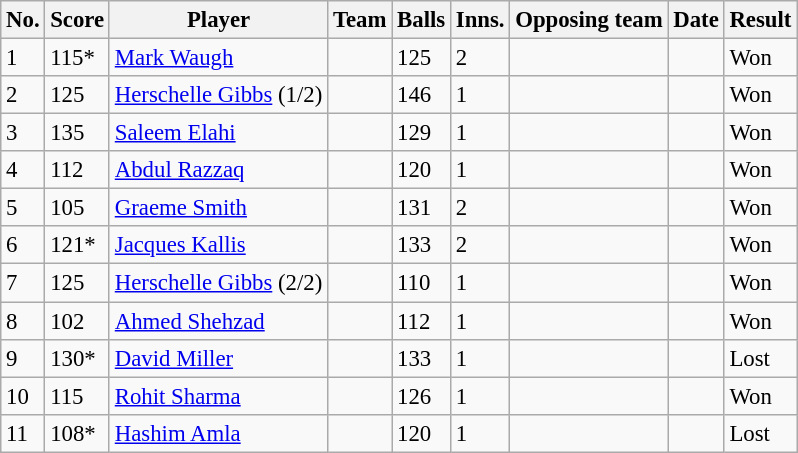<table class="wikitable sortable" style="font-size:95%">
<tr>
<th>No.</th>
<th>Score</th>
<th>Player</th>
<th>Team</th>
<th>Balls</th>
<th>Inns.</th>
<th>Opposing team</th>
<th>Date</th>
<th>Result</th>
</tr>
<tr>
<td>1</td>
<td>115*</td>
<td><a href='#'>Mark Waugh</a></td>
<td></td>
<td>125</td>
<td>2</td>
<td></td>
<td></td>
<td>Won</td>
</tr>
<tr>
<td>2</td>
<td>125</td>
<td><a href='#'>Herschelle Gibbs</a> (1/2)</td>
<td></td>
<td>146</td>
<td>1</td>
<td></td>
<td></td>
<td>Won</td>
</tr>
<tr>
<td>3</td>
<td>135</td>
<td><a href='#'>Saleem Elahi</a></td>
<td></td>
<td>129</td>
<td>1</td>
<td></td>
<td></td>
<td>Won</td>
</tr>
<tr>
<td>4</td>
<td>112</td>
<td><a href='#'>Abdul Razzaq</a></td>
<td></td>
<td>120</td>
<td>1</td>
<td></td>
<td></td>
<td>Won</td>
</tr>
<tr>
<td>5</td>
<td>105</td>
<td><a href='#'>Graeme Smith</a></td>
<td></td>
<td>131</td>
<td>2</td>
<td></td>
<td></td>
<td>Won</td>
</tr>
<tr>
<td>6</td>
<td>121*</td>
<td><a href='#'>Jacques Kallis</a></td>
<td></td>
<td>133</td>
<td>2</td>
<td></td>
<td></td>
<td>Won</td>
</tr>
<tr>
<td>7</td>
<td>125</td>
<td><a href='#'>Herschelle Gibbs</a> (2/2)</td>
<td></td>
<td>110</td>
<td>1</td>
<td></td>
<td></td>
<td>Won</td>
</tr>
<tr>
<td>8</td>
<td>102</td>
<td><a href='#'>Ahmed Shehzad</a></td>
<td></td>
<td>112</td>
<td>1</td>
<td></td>
<td></td>
<td>Won</td>
</tr>
<tr>
<td>9</td>
<td>130*</td>
<td><a href='#'>David Miller</a></td>
<td></td>
<td>133</td>
<td>1</td>
<td></td>
<td></td>
<td>Lost</td>
</tr>
<tr>
<td>10</td>
<td>115</td>
<td><a href='#'>Rohit Sharma</a></td>
<td></td>
<td>126</td>
<td>1</td>
<td></td>
<td></td>
<td>Won</td>
</tr>
<tr>
<td>11</td>
<td>108*</td>
<td><a href='#'>Hashim Amla</a></td>
<td></td>
<td>120</td>
<td>1</td>
<td></td>
<td></td>
<td>Lost</td>
</tr>
</table>
